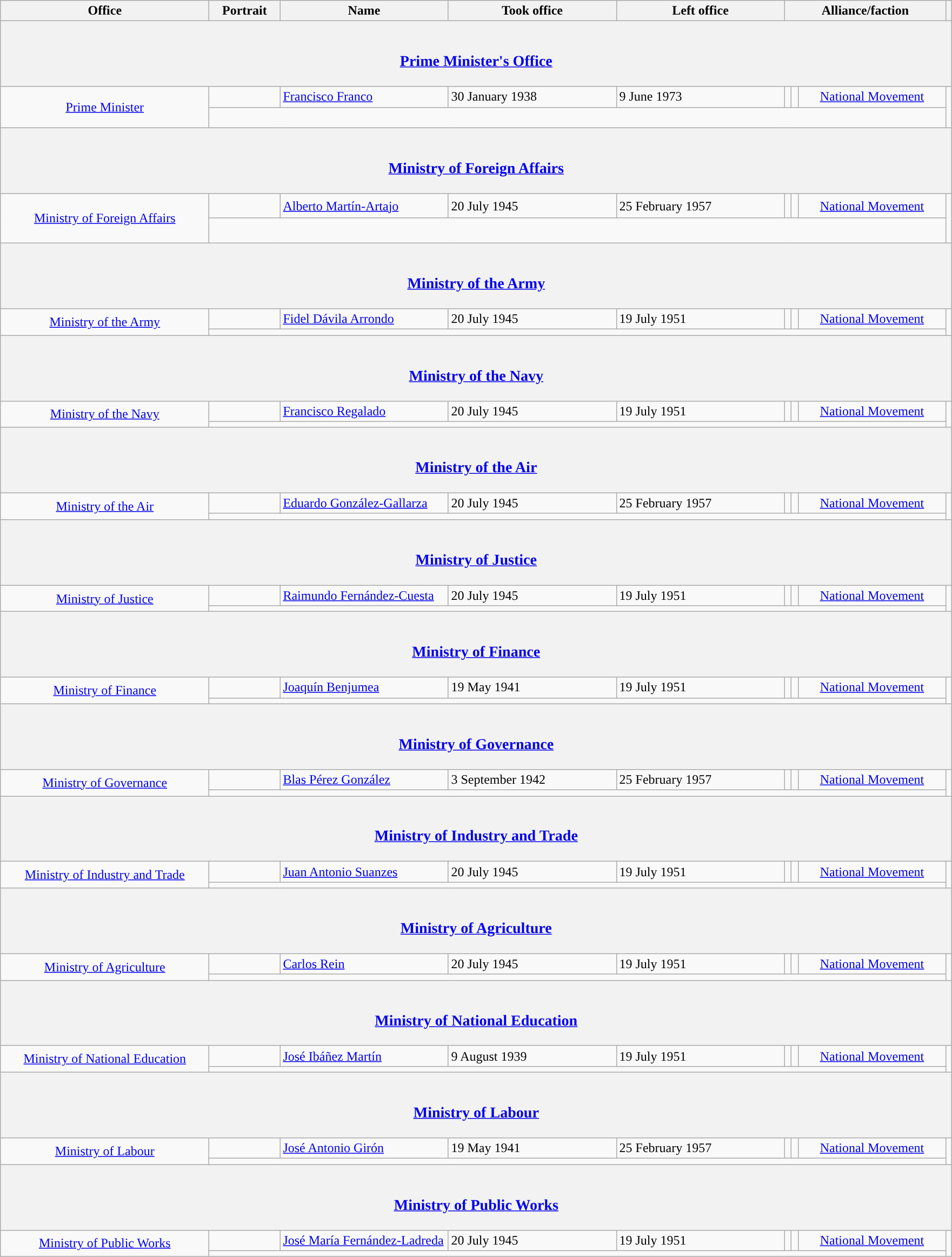<table class="wikitable" style="line-height:18px;">
<tr>
<th scope="col">Office<br></th>
<th scope="col">Portrait</th>
<th scope="col">Name</th>
<th scope="col">Took office</th>
<th scope="col">Left office</th>
<th colspan="3" scope="col">Alliance/faction</th>
<th></th>
</tr>
<tr>
<th colspan="9"><br><h3><a href='#'>Prime Minister's Office</a></h3></th>
</tr>
<tr>
<td align="center" rowspan="2" width="250"><a href='#'>Prime Minister</a><br></td>
<td width="80"></td>
<td width="200"><a href='#'>Francisco Franco</a></td>
<td width="200">30 January 1938</td>
<td width="200">9 June 1973</td>
<td width="1" style="background-color:"></td>
<td width="1" style="background-color:"></td>
<td width="175" align="center"><a href='#'>National Movement</a><br></td>
<td align="center" rowspan="2"></td>
</tr>
<tr>
<td colspan="7"><br></td>
</tr>
<tr>
<th colspan="9"><br><h3><a href='#'>Ministry of Foreign Affairs</a></h3></th>
</tr>
<tr>
<td align="center" rowspan="2"><a href='#'>Ministry of Foreign Affairs</a><br></td>
<td></td>
<td><a href='#'>Alberto Martín-Artajo</a></td>
<td>20 July 1945</td>
<td>25 February 1957</td>
<td style="background-color:"></td>
<td style="background-color:"></td>
<td align="center"><a href='#'>National Movement</a><br></td>
<td align="center" rowspan="2"><br><br><br></td>
</tr>
<tr>
<td colspan="7"><br>
</td>
</tr>
<tr>
<th colspan="9"><br><h3><a href='#'>Ministry of the Army</a></h3></th>
</tr>
<tr>
<td align="center" rowspan="2"><a href='#'>Ministry of the Army</a><br></td>
<td></td>
<td><a href='#'>Fidel Dávila Arrondo</a></td>
<td>20 July 1945</td>
<td>19 July 1951</td>
<td style="background-color:"></td>
<td style="background-color:"></td>
<td align="center"><a href='#'>National Movement</a><br></td>
<td align="center" rowspan="2"></td>
</tr>
<tr>
<td colspan="7"></td>
</tr>
<tr>
<th colspan="9"><br><h3><a href='#'>Ministry of the Navy</a></h3></th>
</tr>
<tr>
<td align="center" rowspan="2"><a href='#'>Ministry of the Navy</a><br></td>
<td></td>
<td><a href='#'>Francisco Regalado</a></td>
<td>20 July 1945</td>
<td>19 July 1951</td>
<td style="background-color:"></td>
<td style="background-color:"></td>
<td align="center"><a href='#'>National Movement</a><br></td>
<td align="center" rowspan="2"></td>
</tr>
<tr>
<td colspan="7"></td>
</tr>
<tr>
<th colspan="9"><br><h3><a href='#'>Ministry of the Air</a></h3></th>
</tr>
<tr>
<td align="center" rowspan="2"><a href='#'>Ministry of the Air</a><br></td>
<td></td>
<td><a href='#'>Eduardo González-Gallarza</a></td>
<td>20 July 1945</td>
<td>25 February 1957</td>
<td style="background-color:"></td>
<td style="background-color:"></td>
<td align="center"><a href='#'>National Movement</a><br></td>
<td align="center" rowspan="2"></td>
</tr>
<tr>
<td colspan="7"></td>
</tr>
<tr>
<th colspan="9"><br><h3><a href='#'>Ministry of Justice</a></h3></th>
</tr>
<tr>
<td align="center" rowspan="2"><a href='#'>Ministry of Justice</a><br></td>
<td></td>
<td><a href='#'>Raimundo Fernández-Cuesta</a></td>
<td>20 July 1945</td>
<td>19 July 1951</td>
<td style="background-color:"></td>
<td style="background-color:"></td>
<td align="center"><a href='#'>National Movement</a><br></td>
<td align="center" rowspan="2"></td>
</tr>
<tr>
<td colspan="7"></td>
</tr>
<tr>
<th colspan="9"><br><h3><a href='#'>Ministry of Finance</a></h3></th>
</tr>
<tr>
<td align="center" rowspan="2"><a href='#'>Ministry of Finance</a><br></td>
<td></td>
<td><a href='#'>Joaquín Benjumea</a></td>
<td>19 May 1941</td>
<td>19 July 1951</td>
<td style="background-color:"></td>
<td style="background-color:"></td>
<td align="center"><a href='#'>National Movement</a><br></td>
<td align="center" rowspan="2"></td>
</tr>
<tr>
<td colspan="7"></td>
</tr>
<tr>
<th colspan="9"><br><h3><a href='#'>Ministry of Governance</a></h3></th>
</tr>
<tr>
<td align="center" rowspan="2"><a href='#'>Ministry of Governance</a><br></td>
<td></td>
<td><a href='#'>Blas Pérez González</a></td>
<td>3 September 1942</td>
<td>25 February 1957</td>
<td style="background-color:"></td>
<td style="background-color:"></td>
<td align="center"><a href='#'>National Movement</a><br></td>
<td align="center" rowspan="2"></td>
</tr>
<tr>
<td colspan="7"></td>
</tr>
<tr>
<th colspan="9"><br><h3><a href='#'>Ministry of Industry and Trade</a></h3></th>
</tr>
<tr>
<td align="center" rowspan="2"><a href='#'>Ministry of Industry and Trade</a><br></td>
<td></td>
<td><a href='#'>Juan Antonio Suanzes</a></td>
<td>20 July 1945</td>
<td>19 July 1951</td>
<td style="background-color:"></td>
<td style="background-color:"></td>
<td align="center"><a href='#'>National Movement</a><br></td>
<td align="center" rowspan="2"></td>
</tr>
<tr>
<td colspan="7"></td>
</tr>
<tr>
<th colspan="9"><br><h3><a href='#'>Ministry of Agriculture</a></h3></th>
</tr>
<tr>
<td align="center" rowspan="2"><a href='#'>Ministry of Agriculture</a><br></td>
<td></td>
<td><a href='#'>Carlos Rein</a></td>
<td>20 July 1945</td>
<td>19 July 1951</td>
<td style="background-color:"></td>
<td style="background-color:"></td>
<td align="center"><a href='#'>National Movement</a><br></td>
<td align="center" rowspan="2"></td>
</tr>
<tr>
<td colspan="7"></td>
</tr>
<tr>
<th colspan="9"><br><h3><a href='#'>Ministry of National Education</a></h3></th>
</tr>
<tr>
<td align="center" rowspan="2"><a href='#'>Ministry of National Education</a><br></td>
<td></td>
<td><a href='#'>José Ibáñez Martín</a></td>
<td>9 August 1939</td>
<td>19 July 1951</td>
<td style="background-color:"></td>
<td style="background-color:"></td>
<td align="center"><a href='#'>National Movement</a><br></td>
<td align="center" rowspan="2"></td>
</tr>
<tr>
<td colspan="7"></td>
</tr>
<tr>
<th colspan="9"><br><h3><a href='#'>Ministry of Labour</a></h3></th>
</tr>
<tr>
<td align="center" rowspan="2"><a href='#'>Ministry of Labour</a><br></td>
<td></td>
<td><a href='#'>José Antonio Girón</a></td>
<td>19 May 1941</td>
<td>25 February 1957</td>
<td style="background-color:"></td>
<td style="background-color:"></td>
<td align="center"><a href='#'>National Movement</a><br></td>
<td align="center" rowspan="2"></td>
</tr>
<tr>
<td colspan="7"></td>
</tr>
<tr>
<th colspan="9"><br><h3><a href='#'>Ministry of Public Works</a></h3></th>
</tr>
<tr>
<td align="center" rowspan="2"><a href='#'>Ministry of Public Works</a><br></td>
<td></td>
<td><a href='#'>José María Fernández-Ladreda</a></td>
<td>20 July 1945</td>
<td>19 July 1951</td>
<td style="background-color:"></td>
<td style="background-color:"></td>
<td align="center"><a href='#'>National Movement</a><br></td>
<td align="center" rowspan="2"></td>
</tr>
<tr>
<td colspan="7"></td>
</tr>
</table>
